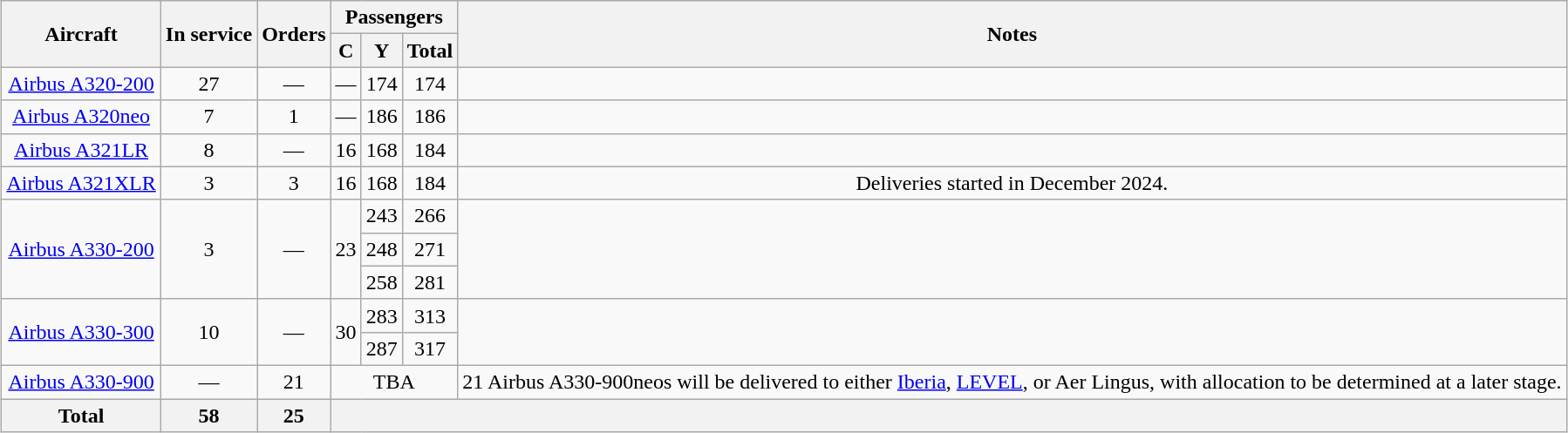<table class="wikitable" style="border-collapse:collapse; margin: 1em auto; text-align:center">
<tr>
<th rowspan="2">Aircraft</th>
<th rowspan="2">In service</th>
<th rowspan="2">Orders</th>
<th colspan="3">Passengers</th>
<th rowspan="2">Notes</th>
</tr>
<tr>
<th><abbr>C</abbr></th>
<th><abbr>Y</abbr></th>
<th>Total</th>
</tr>
<tr>
<td><a href='#'>Airbus A320-200</a></td>
<td>27</td>
<td>—</td>
<td>—</td>
<td>174</td>
<td>174</td>
<td></td>
</tr>
<tr>
<td><a href='#'>Airbus A320neo</a></td>
<td>7</td>
<td>1</td>
<td>—</td>
<td>186</td>
<td>186</td>
<td></td>
</tr>
<tr>
<td><a href='#'>Airbus A321LR</a></td>
<td>8</td>
<td>—</td>
<td>16</td>
<td>168</td>
<td>184</td>
<td></td>
</tr>
<tr>
<td><a href='#'>Airbus A321XLR</a></td>
<td>3</td>
<td>3</td>
<td>16</td>
<td>168</td>
<td>184</td>
<td>Deliveries started in December 2024.</td>
</tr>
<tr>
<td rowspan="3"><a href='#'>Airbus A330-200</a></td>
<td rowspan="3">3</td>
<td rowspan="3">—</td>
<td rowspan="3">23</td>
<td>243</td>
<td>266</td>
<td rowspan="3"></td>
</tr>
<tr>
<td>248 </td>
<td>271</td>
</tr>
<tr>
<td>258 </td>
<td>281</td>
</tr>
<tr>
<td rowspan="2"><a href='#'>Airbus A330-300</a></td>
<td rowspan="2">10</td>
<td rowspan="2">—</td>
<td rowspan="2">30</td>
<td>283</td>
<td>313</td>
<td rowspan="2"></td>
</tr>
<tr>
<td>287 </td>
<td>317</td>
</tr>
<tr>
<td><a href='#'>Airbus A330-900</a></td>
<td>—</td>
<td>21</td>
<td colspan=3><abbr>TBA</abbr></td>
<td>21 Airbus A330-900neos will be delivered to either <a href='#'>Iberia</a>, <a href='#'>LEVEL</a>, or Aer Lingus, with allocation to be determined at a later stage.</td>
</tr>
<tr>
<th>Total</th>
<th>58</th>
<th>25</th>
<th colspan="4"></th>
</tr>
</table>
